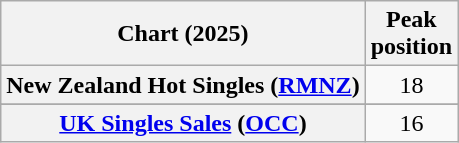<table class="wikitable sortable plainrowheaders" style="text-align:center">
<tr>
<th scope="col">Chart (2025)</th>
<th scope="col">Peak<br>position</th>
</tr>
<tr>
<th scope="row">New Zealand Hot Singles (<a href='#'>RMNZ</a>)</th>
<td>18</td>
</tr>
<tr>
</tr>
<tr>
<th scope="row"><a href='#'>UK Singles Sales</a> (<a href='#'>OCC</a>)</th>
<td>16</td>
</tr>
</table>
